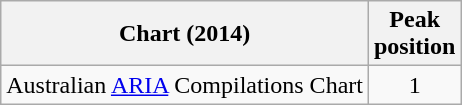<table class="wikitable">
<tr>
<th align="left">Chart (2014)</th>
<th align="left">Peak<br>position</th>
</tr>
<tr>
<td align="left">Australian <a href='#'>ARIA</a> Compilations Chart</td>
<td style="text-align:center;">1</td>
</tr>
</table>
